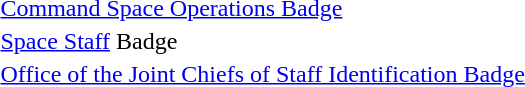<table>
<tr>
<td></td>
<td><a href='#'>Command Space Operations Badge</a></td>
</tr>
<tr>
<td></td>
<td><a href='#'>Space Staff</a> Badge</td>
</tr>
<tr>
<td></td>
<td><a href='#'>Office of the Joint Chiefs of Staff Identification Badge</a></td>
</tr>
</table>
